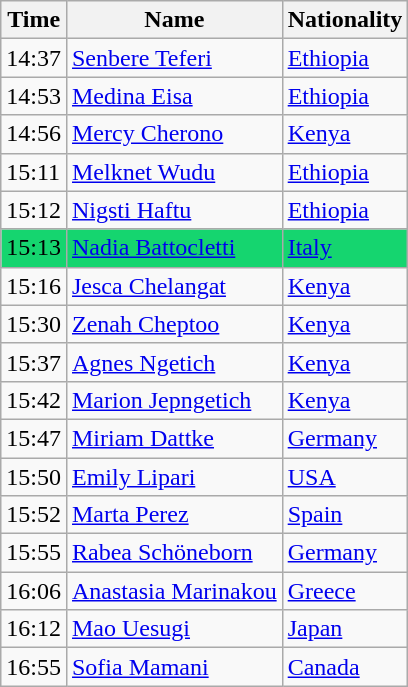<table class="wikitable mw-collapsible mw-collapsed">
<tr>
<th>Time</th>
<th>Name</th>
<th>Nationality</th>
</tr>
<tr>
<td>14:37</td>
<td><a href='#'>Senbere Teferi</a></td>
<td><a href='#'>Ethiopia</a></td>
</tr>
<tr>
<td>14:53</td>
<td><a href='#'>Medina Eisa</a></td>
<td><a href='#'>Ethiopia</a></td>
</tr>
<tr>
<td>14:56</td>
<td><a href='#'>Mercy Cherono</a></td>
<td><a href='#'>Kenya</a></td>
</tr>
<tr>
<td>15:11</td>
<td><a href='#'>Melknet Wudu</a></td>
<td><a href='#'>Ethiopia</a></td>
</tr>
<tr>
<td>15:12</td>
<td><a href='#'>Nigsti Haftu</a></td>
<td><a href='#'>Ethiopia</a></td>
</tr>
<tr>
<td style="background:#15D56F; color:black;">15:13</td>
<td style="background:#15D56F; color:white;"><a href='#'>Nadia Battocletti</a></td>
<td style="background:#15D56F; color:white;"><a href='#'>Italy</a></td>
</tr>
<tr>
<td>15:16</td>
<td><a href='#'>Jesca Chelangat</a></td>
<td><a href='#'>Kenya</a></td>
</tr>
<tr>
<td>15:30</td>
<td><a href='#'>Zenah Cheptoo</a></td>
<td><a href='#'>Kenya</a></td>
</tr>
<tr>
<td>15:37</td>
<td><a href='#'>Agnes Ngetich</a></td>
<td><a href='#'>Kenya</a></td>
</tr>
<tr>
<td>15:42</td>
<td><a href='#'>Marion Jepngetich</a></td>
<td><a href='#'>Kenya</a></td>
</tr>
<tr>
<td>15:47</td>
<td><a href='#'>Miriam Dattke</a></td>
<td><a href='#'>Germany</a></td>
</tr>
<tr>
<td>15:50</td>
<td><a href='#'>Emily Lipari</a></td>
<td><a href='#'>USA</a></td>
</tr>
<tr>
<td>15:52</td>
<td><a href='#'>Marta Perez</a></td>
<td><a href='#'>Spain</a></td>
</tr>
<tr>
<td>15:55</td>
<td><a href='#'>Rabea Schöneborn</a></td>
<td><a href='#'>Germany</a></td>
</tr>
<tr>
<td>16:06</td>
<td><a href='#'>Anastasia Marinakou</a></td>
<td><a href='#'>Greece</a></td>
</tr>
<tr>
<td>16:12</td>
<td><a href='#'>Mao Uesugi</a></td>
<td><a href='#'>Japan</a></td>
</tr>
<tr>
<td>16:55</td>
<td><a href='#'>Sofia Mamani</a></td>
<td><a href='#'>Canada</a></td>
</tr>
</table>
